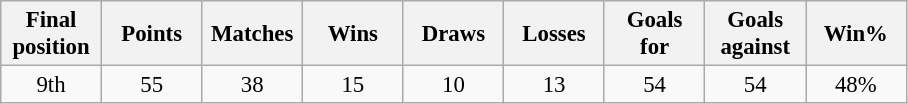<table class="wikitable" style="font-size: 95%; text-align: center;">
<tr>
<th width=60>Final position</th>
<th width=60>Points</th>
<th width=60>Matches</th>
<th width=60>Wins</th>
<th width=60>Draws</th>
<th width=60>Losses</th>
<th width=60>Goals for</th>
<th width=60>Goals against</th>
<th width=60>Win%</th>
</tr>
<tr>
<td>9th</td>
<td>55</td>
<td>38</td>
<td>15</td>
<td>10</td>
<td>13</td>
<td>54</td>
<td>54</td>
<td>48%</td>
</tr>
</table>
